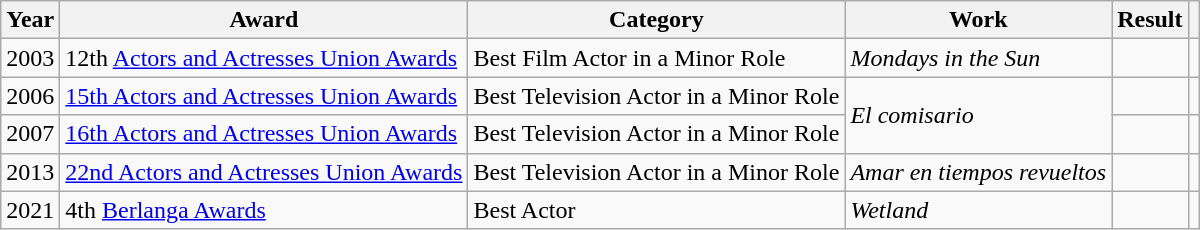<table class="wikitable sortable plainrowheaders">
<tr>
<th>Year</th>
<th>Award</th>
<th>Category</th>
<th>Work</th>
<th>Result</th>
<th scope="col" class="unsortable"></th>
</tr>
<tr>
<td align = "center">2003</td>
<td>12th <a href='#'>Actors and Actresses Union Awards</a></td>
<td>Best Film Actor in a Minor Role</td>
<td><em>Mondays in the Sun</em></td>
<td></td>
<td align = "center"></td>
</tr>
<tr>
<td align = "center">2006</td>
<td><a href='#'>15th Actors and Actresses Union Awards</a></td>
<td>Best Television Actor in a Minor Role</td>
<td rowspan = "2"><em>El comisario</em></td>
<td></td>
<td></td>
</tr>
<tr>
<td align = "center">2007</td>
<td><a href='#'>16th Actors and Actresses Union Awards</a></td>
<td>Best Television Actor in a Minor Role</td>
<td></td>
<td align = "center"></td>
</tr>
<tr>
<td align = "center">2013</td>
<td><a href='#'>22nd Actors and Actresses Union Awards</a></td>
<td>Best Television Actor in a Minor Role</td>
<td><em>Amar en tiempos revueltos</em></td>
<td></td>
<td align = "center"></td>
</tr>
<tr>
<td align = "center">2021</td>
<td>4th <a href='#'>Berlanga Awards</a></td>
<td>Best Actor</td>
<td><em>Wetland</em></td>
<td></td>
<td align = "center"></td>
</tr>
</table>
